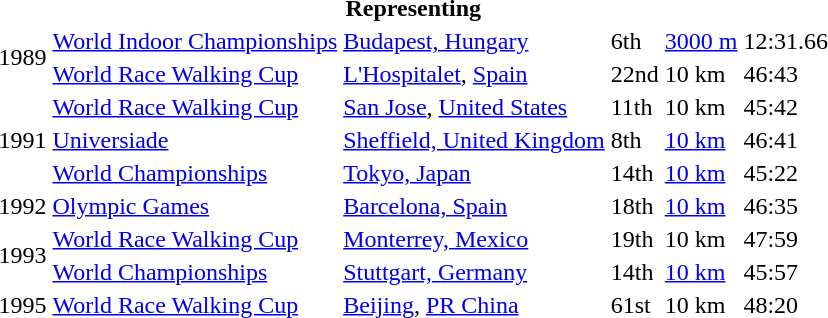<table>
<tr>
<th colspan="6">Representing </th>
</tr>
<tr>
<td rowspan=2>1989</td>
<td><a href='#'>World Indoor Championships</a></td>
<td><a href='#'>Budapest, Hungary</a></td>
<td>6th</td>
<td><a href='#'>3000 m</a></td>
<td>12:31.66</td>
</tr>
<tr>
<td><a href='#'>World Race Walking Cup</a></td>
<td><a href='#'>L'Hospitalet</a>, <a href='#'>Spain</a></td>
<td>22nd</td>
<td>10 km</td>
<td>46:43</td>
</tr>
<tr>
<td rowspan=3>1991</td>
<td><a href='#'>World Race Walking Cup</a></td>
<td><a href='#'>San Jose</a>, <a href='#'>United States</a></td>
<td>11th</td>
<td>10 km</td>
<td>45:42</td>
</tr>
<tr>
<td><a href='#'>Universiade</a></td>
<td><a href='#'>Sheffield, United Kingdom</a></td>
<td>8th</td>
<td><a href='#'>10 km</a></td>
<td>46:41</td>
</tr>
<tr>
<td><a href='#'>World Championships</a></td>
<td><a href='#'>Tokyo, Japan</a></td>
<td>14th</td>
<td><a href='#'>10 km</a></td>
<td>45:22</td>
</tr>
<tr>
<td>1992</td>
<td><a href='#'>Olympic Games</a></td>
<td><a href='#'>Barcelona, Spain</a></td>
<td>18th</td>
<td><a href='#'>10 km</a></td>
<td>46:35</td>
</tr>
<tr>
<td rowspan=2>1993</td>
<td><a href='#'>World Race Walking Cup</a></td>
<td><a href='#'>Monterrey, Mexico</a></td>
<td>19th</td>
<td>10 km</td>
<td>47:59</td>
</tr>
<tr>
<td><a href='#'>World Championships</a></td>
<td><a href='#'>Stuttgart, Germany</a></td>
<td>14th</td>
<td><a href='#'>10 km</a></td>
<td>45:57</td>
</tr>
<tr>
<td>1995</td>
<td><a href='#'>World Race Walking Cup</a></td>
<td><a href='#'>Beijing</a>, <a href='#'>PR China</a></td>
<td>61st</td>
<td>10 km</td>
<td>48:20</td>
</tr>
</table>
